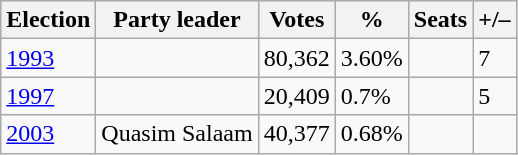<table class="wikitable">
<tr>
<th>Election</th>
<th><strong>Party leader</strong></th>
<th><strong>Votes</strong></th>
<th><strong>%</strong></th>
<th>Seats</th>
<th>+/–</th>
</tr>
<tr>
<td><a href='#'>1993</a></td>
<td></td>
<td>80,362</td>
<td>3.60%</td>
<td></td>
<td> 7</td>
</tr>
<tr>
<td><a href='#'>1997</a></td>
<td></td>
<td>20,409</td>
<td>0.7%</td>
<td></td>
<td> 5</td>
</tr>
<tr>
<td><a href='#'>2003</a></td>
<td>Quasim Salaam</td>
<td>40,377</td>
<td>0.68%</td>
<td></td>
<td></td>
</tr>
</table>
